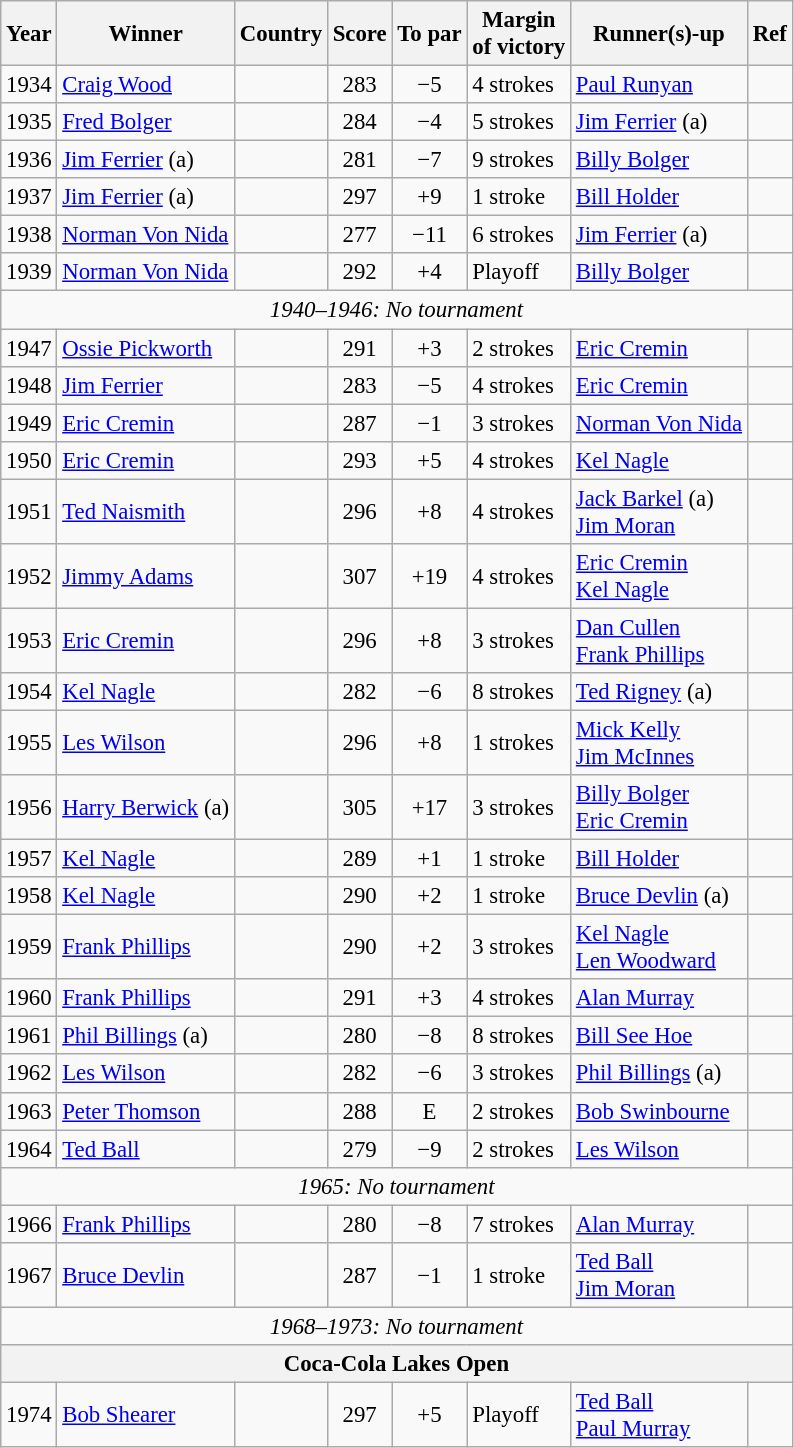<table class=wikitable style="font-size:95%">
<tr>
<th>Year</th>
<th>Winner</th>
<th>Country</th>
<th>Score</th>
<th>To par</th>
<th>Margin<br>of victory</th>
<th>Runner(s)-up</th>
<th>Ref</th>
</tr>
<tr>
<td>1934</td>
<td><a href='#'>Craig Wood</a></td>
<td></td>
<td align=center>283</td>
<td align=center>−5</td>
<td>4 strokes</td>
<td> <a href='#'>Paul Runyan</a></td>
<td></td>
</tr>
<tr>
<td>1935</td>
<td><a href='#'>Fred Bolger</a></td>
<td></td>
<td align=center>284</td>
<td align=center>−4</td>
<td>5 strokes</td>
<td> <a href='#'>Jim Ferrier</a> (a)</td>
<td></td>
</tr>
<tr>
<td>1936</td>
<td><a href='#'>Jim Ferrier</a> (a)</td>
<td></td>
<td align=center>281</td>
<td align=center>−7</td>
<td>9 strokes</td>
<td> <a href='#'>Billy Bolger</a></td>
<td></td>
</tr>
<tr>
<td>1937</td>
<td><a href='#'>Jim Ferrier</a> (a)</td>
<td></td>
<td align=center>297</td>
<td align=center>+9</td>
<td>1 stroke</td>
<td> <a href='#'>Bill Holder</a></td>
<td></td>
</tr>
<tr>
<td>1938</td>
<td><a href='#'>Norman Von Nida</a></td>
<td></td>
<td align=center>277</td>
<td align=center>−11</td>
<td>6 strokes</td>
<td> <a href='#'>Jim Ferrier</a> (a)</td>
<td></td>
</tr>
<tr>
<td>1939</td>
<td><a href='#'>Norman Von Nida</a></td>
<td></td>
<td align=center>292</td>
<td align=center>+4</td>
<td>Playoff</td>
<td> <a href='#'>Billy Bolger</a></td>
<td></td>
</tr>
<tr>
<td colspan=8 align=center><em>1940–1946: No tournament</em></td>
</tr>
<tr>
<td>1947</td>
<td><a href='#'>Ossie Pickworth</a></td>
<td></td>
<td align=center>291</td>
<td align=center>+3</td>
<td>2 strokes</td>
<td> <a href='#'>Eric Cremin</a></td>
<td></td>
</tr>
<tr>
<td>1948</td>
<td><a href='#'>Jim Ferrier</a></td>
<td></td>
<td align=center>283</td>
<td align=center>−5</td>
<td>4 strokes</td>
<td> <a href='#'>Eric Cremin</a></td>
<td></td>
</tr>
<tr>
<td>1949</td>
<td><a href='#'>Eric Cremin</a></td>
<td></td>
<td align=center>287</td>
<td align=center>−1</td>
<td>3 strokes</td>
<td> <a href='#'>Norman Von Nida</a></td>
<td></td>
</tr>
<tr>
<td>1950</td>
<td><a href='#'>Eric Cremin</a></td>
<td></td>
<td align=center>293</td>
<td align=center>+5</td>
<td>4 strokes</td>
<td> <a href='#'>Kel Nagle</a></td>
<td></td>
</tr>
<tr>
<td>1951</td>
<td><a href='#'>Ted Naismith</a></td>
<td></td>
<td align=center>296</td>
<td align=center>+8</td>
<td>4 strokes</td>
<td> <a href='#'>Jack Barkel</a> (a)<br> <a href='#'>Jim Moran</a></td>
<td></td>
</tr>
<tr>
<td>1952</td>
<td><a href='#'>Jimmy Adams</a></td>
<td></td>
<td align=center>307</td>
<td align=center>+19</td>
<td>4 strokes</td>
<td> <a href='#'>Eric Cremin</a><br> <a href='#'>Kel Nagle</a></td>
<td></td>
</tr>
<tr>
<td>1953</td>
<td><a href='#'>Eric Cremin</a></td>
<td></td>
<td align=center>296</td>
<td align=center>+8</td>
<td>3 strokes</td>
<td> <a href='#'>Dan Cullen</a><br> <a href='#'>Frank Phillips</a></td>
<td></td>
</tr>
<tr>
<td>1954</td>
<td><a href='#'>Kel Nagle</a></td>
<td></td>
<td align=center>282</td>
<td align=center>−6</td>
<td>8 strokes</td>
<td> <a href='#'>Ted Rigney</a> (a)</td>
<td></td>
</tr>
<tr>
<td>1955</td>
<td><a href='#'>Les Wilson</a></td>
<td></td>
<td align=center>296</td>
<td align=center>+8</td>
<td>1 strokes</td>
<td> <a href='#'>Mick Kelly</a><br> <a href='#'>Jim McInnes</a></td>
<td></td>
</tr>
<tr>
<td>1956</td>
<td><a href='#'>Harry Berwick</a> (a)</td>
<td></td>
<td align=center>305</td>
<td align=center>+17</td>
<td>3 strokes</td>
<td> <a href='#'>Billy Bolger</a><br> <a href='#'>Eric Cremin</a></td>
<td></td>
</tr>
<tr>
<td>1957</td>
<td><a href='#'>Kel Nagle</a></td>
<td></td>
<td align=center>289</td>
<td align=center>+1</td>
<td>1 stroke</td>
<td> <a href='#'>Bill Holder</a></td>
<td></td>
</tr>
<tr>
<td>1958</td>
<td><a href='#'>Kel Nagle</a></td>
<td></td>
<td align=center>290</td>
<td align=center>+2</td>
<td>1 stroke</td>
<td> <a href='#'>Bruce Devlin</a> (a)</td>
<td></td>
</tr>
<tr>
<td>1959</td>
<td><a href='#'>Frank Phillips</a></td>
<td></td>
<td align=center>290</td>
<td align=center>+2</td>
<td>3 strokes</td>
<td> <a href='#'>Kel Nagle</a><br> <a href='#'>Len Woodward</a></td>
<td></td>
</tr>
<tr>
<td>1960</td>
<td><a href='#'>Frank Phillips</a></td>
<td></td>
<td align=center>291</td>
<td align=center>+3</td>
<td>4 strokes</td>
<td> <a href='#'>Alan Murray</a></td>
<td></td>
</tr>
<tr>
<td>1961</td>
<td><a href='#'>Phil Billings</a> (a)</td>
<td></td>
<td align=center>280</td>
<td align=center>−8</td>
<td>8 strokes</td>
<td> <a href='#'>Bill See Hoe</a></td>
<td></td>
</tr>
<tr>
<td>1962</td>
<td><a href='#'>Les Wilson</a></td>
<td></td>
<td align=center>282</td>
<td align=center>−6</td>
<td>3 strokes</td>
<td> <a href='#'>Phil Billings</a> (a)</td>
<td></td>
</tr>
<tr>
<td>1963</td>
<td><a href='#'>Peter Thomson</a></td>
<td></td>
<td align=center>288</td>
<td align=center>E</td>
<td>2 strokes</td>
<td> <a href='#'>Bob Swinbourne</a></td>
<td></td>
</tr>
<tr>
<td>1964</td>
<td><a href='#'>Ted Ball</a></td>
<td></td>
<td align=center>279</td>
<td align=center>−9</td>
<td>2 strokes</td>
<td> <a href='#'>Les Wilson</a></td>
<td></td>
</tr>
<tr>
<td colspan=8 align=center><em>1965: No tournament</em></td>
</tr>
<tr>
<td>1966</td>
<td><a href='#'>Frank Phillips</a></td>
<td></td>
<td align=center>280</td>
<td align=center>−8</td>
<td>7 strokes</td>
<td> <a href='#'>Alan Murray</a></td>
<td></td>
</tr>
<tr>
<td>1967</td>
<td><a href='#'>Bruce Devlin</a></td>
<td></td>
<td align=center>287</td>
<td align=center>−1</td>
<td>1 stroke</td>
<td> <a href='#'>Ted Ball</a><br> <a href='#'>Jim Moran</a></td>
<td></td>
</tr>
<tr>
<td colspan=8 align=center><em>1968–1973: No tournament</em></td>
</tr>
<tr>
<th colspan=8>Coca-Cola Lakes Open</th>
</tr>
<tr>
<td>1974</td>
<td><a href='#'>Bob Shearer</a></td>
<td></td>
<td align=center>297</td>
<td align=center>+5</td>
<td>Playoff</td>
<td> <a href='#'>Ted Ball</a><br> <a href='#'>Paul Murray</a></td>
<td></td>
</tr>
</table>
